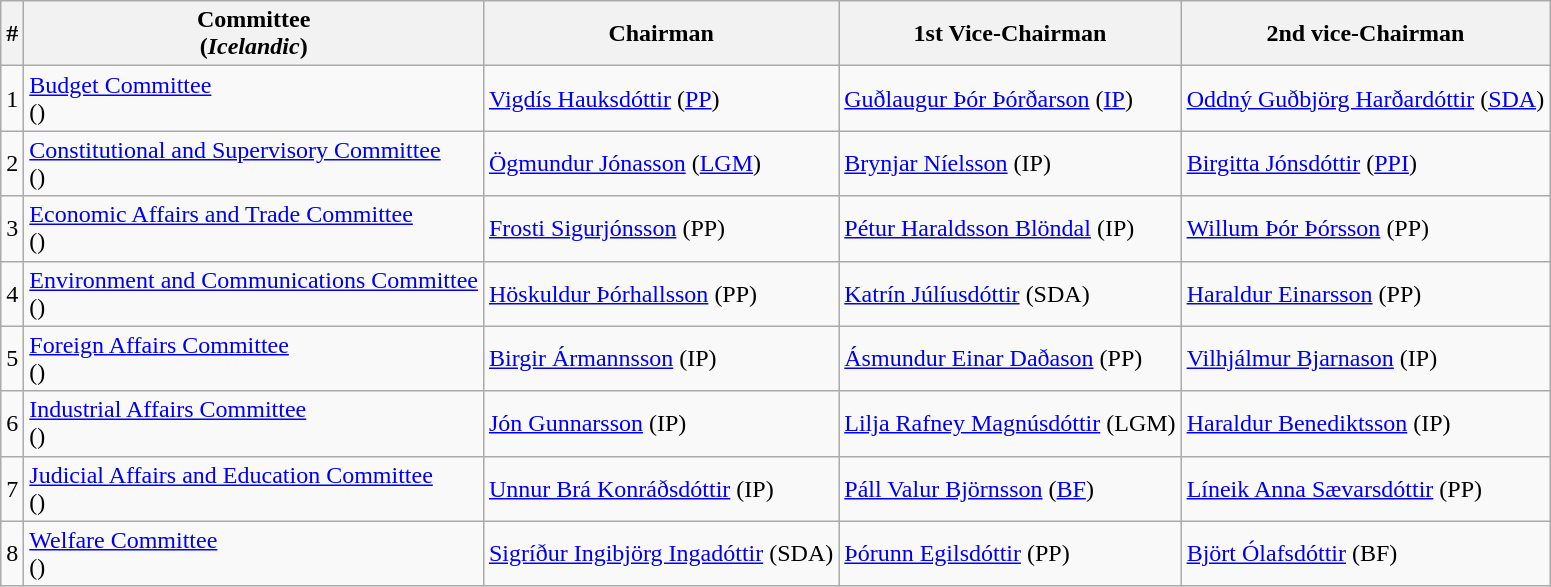<table class="wikitable">
<tr>
<th>#</th>
<th>Committee<br>(<em>Icelandic</em>)</th>
<th>Chairman</th>
<th>1st Vice-Chairman</th>
<th>2nd vice-Chairman</th>
</tr>
<tr>
<td style="text-align: right;">1</td>
<td><a href='#'>Budget Committee</a><br>()</td>
<td><a href='#'>Vigdís Hauksdóttir</a> (<a href='#'>PP</a>)</td>
<td><a href='#'>Guðlaugur Þór Þórðarson</a> (<a href='#'>IP</a>)</td>
<td><a href='#'>Oddný Guðbjörg Harðardóttir</a> (<a href='#'>SDA</a>)</td>
</tr>
<tr>
<td style="text-align: right;">2</td>
<td><a href='#'>Constitutional and Supervisory Committee</a><br>()</td>
<td><a href='#'>Ögmundur Jónasson</a> (<a href='#'>LGM</a>)</td>
<td><a href='#'>Brynjar Níelsson</a> (IP)</td>
<td><a href='#'>Birgitta Jónsdóttir</a> (<a href='#'>PPI</a>)</td>
</tr>
<tr>
<td style="text-align: right;">3</td>
<td><a href='#'>Economic Affairs and Trade Committee</a><br>()</td>
<td><a href='#'>Frosti Sigurjónsson</a> (PP)</td>
<td><a href='#'>Pétur Haraldsson Blöndal</a> (IP)</td>
<td><a href='#'>Willum Þór Þórsson</a> (PP)</td>
</tr>
<tr>
<td style="text-align: right;">4</td>
<td><a href='#'>Environment and Communications Committee</a><br>()</td>
<td><a href='#'>Höskuldur Þórhallsson</a> (PP)</td>
<td><a href='#'>Katrín Júlíusdóttir</a> (SDA)</td>
<td><a href='#'>Haraldur Einarsson</a> (PP)</td>
</tr>
<tr>
<td style="text-align: right;">5</td>
<td><a href='#'>Foreign Affairs Committee</a><br>()</td>
<td><a href='#'>Birgir Ármannsson</a> (IP)</td>
<td><a href='#'>Ásmundur Einar Daðason</a> (PP)</td>
<td><a href='#'>Vilhjálmur Bjarnason</a> (IP)</td>
</tr>
<tr>
<td style="text-align: right;">6</td>
<td><a href='#'>Industrial Affairs Committee</a><br>()</td>
<td><a href='#'>Jón Gunnarsson</a> (IP)</td>
<td><a href='#'>Lilja Rafney Magnúsdóttir</a> (LGM)</td>
<td><a href='#'>Haraldur Benediktsson</a> (IP)</td>
</tr>
<tr>
<td style="text-align: right;">7</td>
<td><a href='#'>Judicial Affairs and Education Committee</a><br>()</td>
<td><a href='#'>Unnur Brá Konráðsdóttir</a> (IP)</td>
<td><a href='#'>Páll Valur Björnsson</a> (<a href='#'>BF</a>)</td>
<td><a href='#'>Líneik Anna Sævarsdóttir</a> (PP)</td>
</tr>
<tr>
<td style="text-align: right;">8</td>
<td><a href='#'>Welfare Committee</a><br>()</td>
<td><a href='#'>Sigríður Ingibjörg Ingadóttir</a> (SDA)</td>
<td><a href='#'>Þórunn Egilsdóttir</a> (PP)</td>
<td><a href='#'>Björt Ólafsdóttir</a> (BF)</td>
</tr>
</table>
